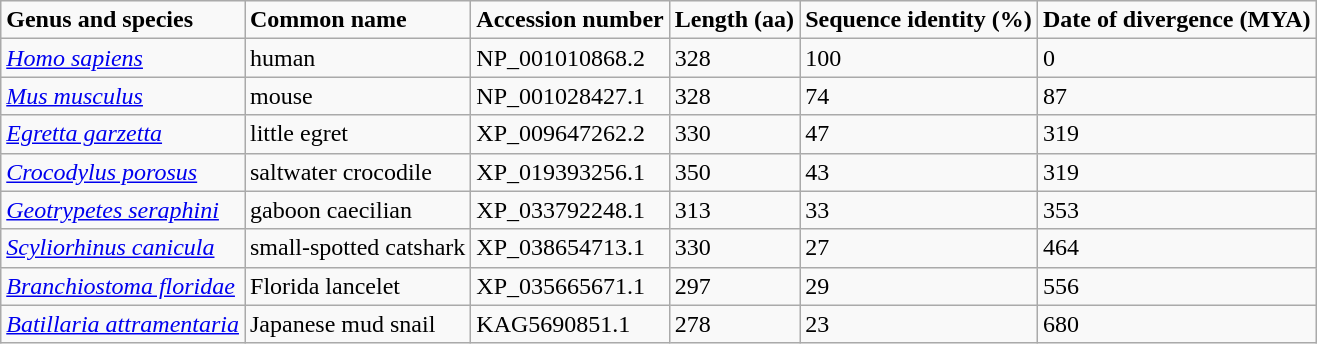<table class="wikitable">
<tr>
<td><strong>Genus and species</strong></td>
<td><strong>Common name</strong></td>
<td><strong>Accession number</strong></td>
<td><strong>Length (aa)</strong></td>
<td><strong>Sequence identity (%)</strong></td>
<td><strong>Date of divergence (MYA)</strong></td>
</tr>
<tr>
<td><em><a href='#'>Homo sapiens</a></em></td>
<td>human</td>
<td>NP_001010868.2</td>
<td>328</td>
<td>100</td>
<td>0</td>
</tr>
<tr>
<td><em><a href='#'>Mus musculus</a></em></td>
<td>mouse</td>
<td>NP_001028427.1</td>
<td>328</td>
<td>74</td>
<td>87</td>
</tr>
<tr>
<td><em><a href='#'>Egretta garzetta</a></em></td>
<td>little egret</td>
<td>XP_009647262.2</td>
<td>330</td>
<td>47</td>
<td>319</td>
</tr>
<tr>
<td><em><a href='#'>Crocodylus porosus</a></em></td>
<td>saltwater crocodile</td>
<td>XP_019393256.1</td>
<td>350</td>
<td>43</td>
<td>319</td>
</tr>
<tr>
<td><em><a href='#'>Geotrypetes seraphini</a></em></td>
<td>gaboon caecilian</td>
<td>XP_033792248.1</td>
<td>313</td>
<td>33</td>
<td>353</td>
</tr>
<tr>
<td><em><a href='#'>Scyliorhinus canicula</a></em></td>
<td>small-spotted catshark</td>
<td>XP_038654713.1</td>
<td>330</td>
<td>27</td>
<td>464</td>
</tr>
<tr>
<td><em><a href='#'>Branchiostoma floridae</a></em></td>
<td>Florida lancelet</td>
<td>XP_035665671.1</td>
<td>297</td>
<td>29</td>
<td>556</td>
</tr>
<tr>
<td><em><a href='#'>Batillaria attramentaria</a></em></td>
<td>Japanese mud snail</td>
<td>KAG5690851.1</td>
<td>278</td>
<td>23</td>
<td>680</td>
</tr>
</table>
